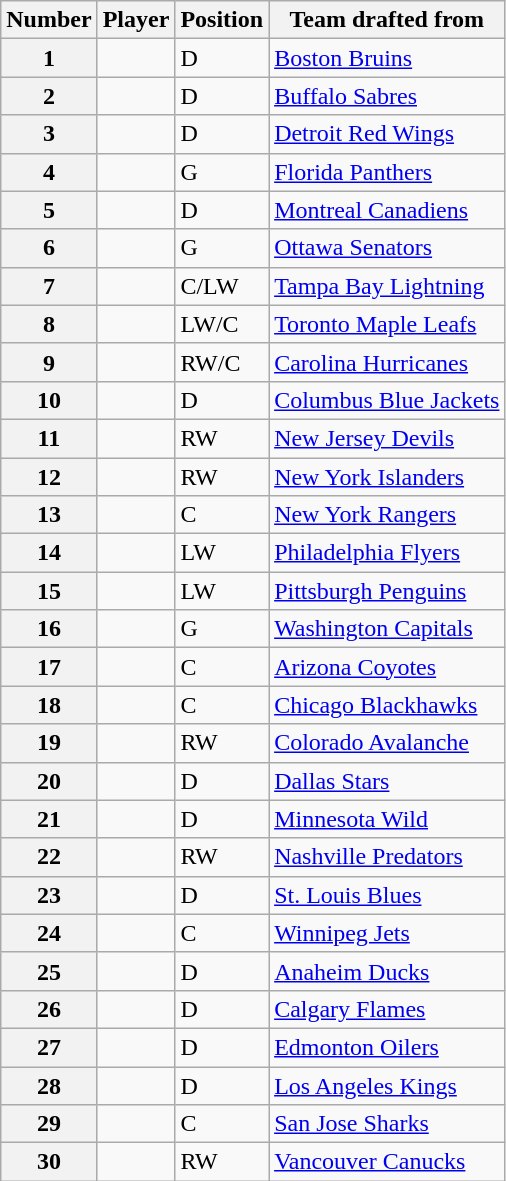<table class="wikitable sortable">
<tr>
<th scope="col">Number</th>
<th scope="col">Player</th>
<th scope="col">Position</th>
<th scope="col">Team drafted from</th>
</tr>
<tr>
<th scope="row">1</th>
<td></td>
<td>D</td>
<td><a href='#'>Boston Bruins</a></td>
</tr>
<tr>
<th scope="row">2</th>
<td></td>
<td>D</td>
<td><a href='#'>Buffalo Sabres</a></td>
</tr>
<tr>
<th scope="row">3</th>
<td></td>
<td>D</td>
<td><a href='#'>Detroit Red Wings</a></td>
</tr>
<tr>
<th scope="row">4</th>
<td></td>
<td>G</td>
<td><a href='#'>Florida Panthers</a></td>
</tr>
<tr>
<th scope="row">5</th>
<td></td>
<td>D</td>
<td><a href='#'>Montreal Canadiens</a></td>
</tr>
<tr>
<th scope="row">6</th>
<td></td>
<td>G</td>
<td><a href='#'>Ottawa Senators</a></td>
</tr>
<tr>
<th scope="row">7</th>
<td></td>
<td>C/LW</td>
<td><a href='#'>Tampa Bay Lightning</a></td>
</tr>
<tr>
<th scope="row">8</th>
<td></td>
<td>LW/C</td>
<td><a href='#'>Toronto Maple Leafs</a></td>
</tr>
<tr>
<th scope="row">9</th>
<td></td>
<td>RW/C</td>
<td><a href='#'>Carolina Hurricanes</a></td>
</tr>
<tr>
<th scope="row">10</th>
<td></td>
<td>D</td>
<td><a href='#'>Columbus Blue Jackets</a></td>
</tr>
<tr>
<th scope="row">11</th>
<td></td>
<td>RW</td>
<td><a href='#'>New Jersey Devils</a></td>
</tr>
<tr>
<th scope="row">12</th>
<td></td>
<td>RW</td>
<td><a href='#'>New York Islanders</a></td>
</tr>
<tr>
<th scope="row">13</th>
<td></td>
<td>C</td>
<td><a href='#'>New York Rangers</a></td>
</tr>
<tr>
<th scope="row">14</th>
<td></td>
<td>LW</td>
<td><a href='#'>Philadelphia Flyers</a></td>
</tr>
<tr>
<th scope="row">15</th>
<td></td>
<td>LW</td>
<td><a href='#'>Pittsburgh Penguins</a></td>
</tr>
<tr>
<th scope="row">16</th>
<td></td>
<td>G</td>
<td><a href='#'>Washington Capitals</a></td>
</tr>
<tr>
<th scope="row">17</th>
<td></td>
<td>C</td>
<td><a href='#'>Arizona Coyotes</a></td>
</tr>
<tr>
<th scope="row">18</th>
<td></td>
<td>C</td>
<td><a href='#'>Chicago Blackhawks</a></td>
</tr>
<tr>
<th scope="row">19</th>
<td></td>
<td>RW</td>
<td><a href='#'>Colorado Avalanche</a></td>
</tr>
<tr>
<th scope="row">20</th>
<td></td>
<td>D</td>
<td><a href='#'>Dallas Stars</a></td>
</tr>
<tr>
<th scope="row">21</th>
<td></td>
<td>D</td>
<td><a href='#'>Minnesota Wild</a></td>
</tr>
<tr>
<th scope="row">22</th>
<td></td>
<td>RW</td>
<td><a href='#'>Nashville Predators</a></td>
</tr>
<tr>
<th scope="row">23</th>
<td></td>
<td>D</td>
<td><a href='#'>St. Louis Blues</a></td>
</tr>
<tr>
<th scope="row">24</th>
<td></td>
<td>C</td>
<td><a href='#'>Winnipeg Jets</a></td>
</tr>
<tr>
<th scope="row">25</th>
<td></td>
<td>D</td>
<td><a href='#'>Anaheim Ducks</a></td>
</tr>
<tr>
<th scope="row">26</th>
<td></td>
<td>D</td>
<td><a href='#'>Calgary Flames</a></td>
</tr>
<tr>
<th scope="row">27</th>
<td></td>
<td>D</td>
<td><a href='#'>Edmonton Oilers</a></td>
</tr>
<tr>
<th scope="row">28</th>
<td></td>
<td>D</td>
<td><a href='#'>Los Angeles Kings</a></td>
</tr>
<tr>
<th scope="row">29</th>
<td></td>
<td>C</td>
<td><a href='#'>San Jose Sharks</a></td>
</tr>
<tr>
<th scope="row">30</th>
<td></td>
<td>RW</td>
<td><a href='#'>Vancouver Canucks</a></td>
</tr>
</table>
